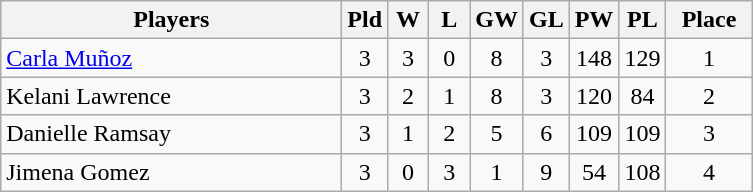<table class=wikitable style="text-align:center">
<tr>
<th width=220>Players</th>
<th width=20>Pld</th>
<th width=20>W</th>
<th width=20>L</th>
<th width=20>GW</th>
<th width=20>GL</th>
<th width=20>PW</th>
<th width=20>PL</th>
<th width=50>Place</th>
</tr>
<tr>
<td align=left> <a href='#'>Carla Muñoz</a></td>
<td>3</td>
<td>3</td>
<td>0</td>
<td>8</td>
<td>3</td>
<td>148</td>
<td>129</td>
<td>1</td>
</tr>
<tr>
<td align=left> Kelani Lawrence</td>
<td>3</td>
<td>2</td>
<td>1</td>
<td>8</td>
<td>3</td>
<td>120</td>
<td>84</td>
<td>2</td>
</tr>
<tr>
<td align=left> Danielle Ramsay</td>
<td>3</td>
<td>1</td>
<td>2</td>
<td>5</td>
<td>6</td>
<td>109</td>
<td>109</td>
<td>3</td>
</tr>
<tr>
<td align=left> Jimena Gomez</td>
<td>3</td>
<td>0</td>
<td>3</td>
<td>1</td>
<td>9</td>
<td>54</td>
<td>108</td>
<td>4</td>
</tr>
</table>
